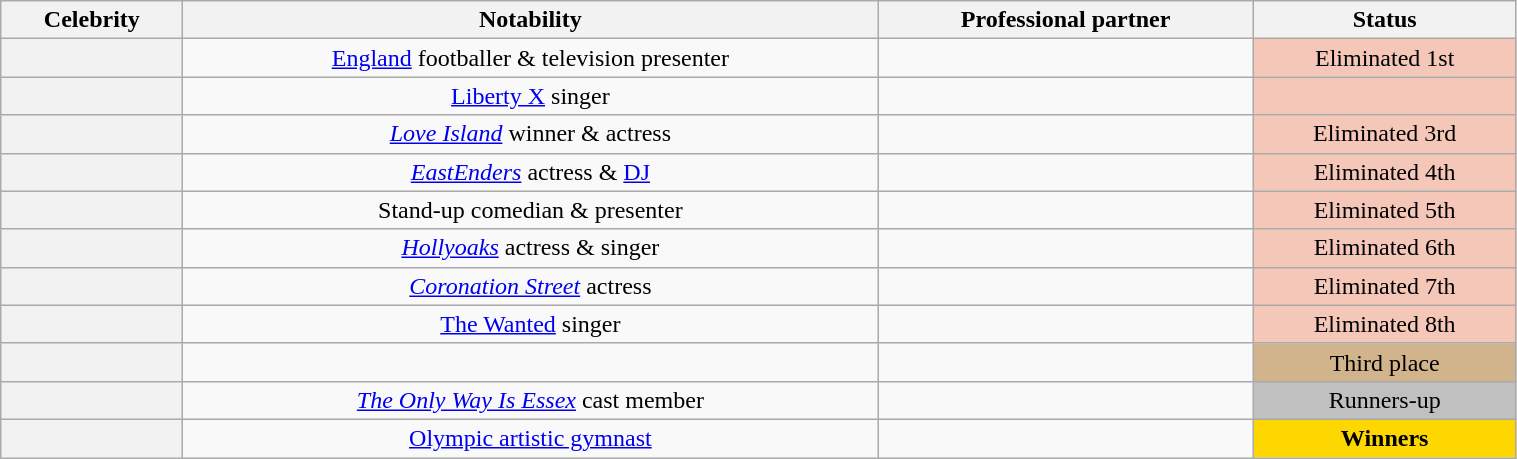<table class="wikitable sortable" style="text-align:center; width:80%">
<tr>
<th scope="col">Celebrity</th>
<th scope="col" class="unsortable">Notability</th>
<th scope="col">Professional partner</th>
<th scope="col">Status</th>
</tr>
<tr>
<th scope="row"></th>
<td><a href='#'>England</a> footballer & television presenter</td>
<td></td>
<td bgcolor="f4c7b8">Eliminated 1st</td>
</tr>
<tr>
<th scope="row"></th>
<td><a href='#'>Liberty X</a> singer</td>
<td></td>
<td bgcolor="f4c7b8"></td>
</tr>
<tr>
<th scope="row"></th>
<td><em><a href='#'>Love Island</a></em> winner & actress</td>
<td></td>
<td bgcolor="f4c7b8">Eliminated 3rd</td>
</tr>
<tr>
<th scope="row"></th>
<td><em><a href='#'>EastEnders</a></em> actress & <a href='#'>DJ</a></td>
<td></td>
<td bgcolor="f4c7b8">Eliminated 4th</td>
</tr>
<tr>
<th scope="row"></th>
<td>Stand-up comedian & presenter</td>
<td></td>
<td bgcolor="f4c7b8">Eliminated 5th</td>
</tr>
<tr>
<th scope="row"></th>
<td><em><a href='#'>Hollyoaks</a></em> actress & singer</td>
<td></td>
<td bgcolor="f4c7b8">Eliminated 6th</td>
</tr>
<tr>
<th scope="row"></th>
<td><em><a href='#'>Coronation Street</a></em> actress</td>
<td></td>
<td bgcolor="f4c7b8">Eliminated 7th</td>
</tr>
<tr>
<th scope="row"></th>
<td><a href='#'>The Wanted</a> singer</td>
<td></td>
<td bgcolor="f4c7b8">Eliminated 8th</td>
</tr>
<tr>
<th scope="row"></th>
<td></td>
<td></td>
<td bgcolor="tan">Third place</td>
</tr>
<tr>
<th scope="row"></th>
<td><em><a href='#'>The Only Way Is Essex</a></em> cast member</td>
<td></td>
<td bgcolor="silver">Runners-up</td>
</tr>
<tr>
<th scope="row"></th>
<td><a href='#'>Olympic artistic gymnast</a></td>
<td></td>
<td bgcolor="gold"><strong>Winners</strong></td>
</tr>
</table>
